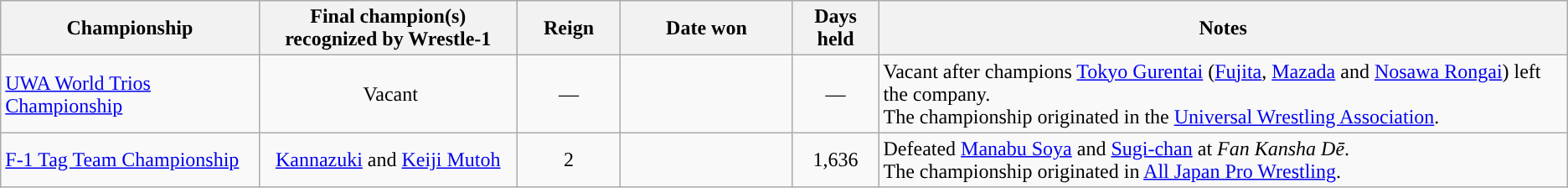<table class="wikitable" style="text-align:center;">
<tr>
<th style="width: 15%">Championship</th>
<th style="width: 15%">Final champion(s) recognized by Wrestle-1</th>
<th style="width: 6%">Reign</th>
<th style="width: 10%">Date won</th>
<th style="width: 5%">Days held</th>
<th style="width: 40%">Notes</th>
</tr>
<tr>
<td align=left><a href='#'>UWA World Trios Championship</a></td>
<td> Vacant</td>
<td>—</td>
<td></td>
<td>—</td>
<td align=left>Vacant after champions <a href='#'>Tokyo Gurentai</a> (<a href='#'>Fujita</a>, <a href='#'>Mazada</a> and <a href='#'>Nosawa Rongai</a>) left the company.<br>The championship originated in the <a href='#'>Universal Wrestling Association</a>.</td>
</tr>
<tr>
<td align=left><a href='#'>F-1 Tag Team Championship</a></td>
<td><a href='#'>Kannazuki</a> and <a href='#'>Keiji Mutoh</a></td>
<td>2<br></td>
<td></td>
<td>1,636</td>
<td align=left>Defeated <a href='#'>Manabu Soya</a> and <a href='#'>Sugi-chan</a> at <em>Fan Kansha Dē</em>.<br>The championship originated in <a href='#'>All Japan Pro Wrestling</a>.</td>
</tr>
</table>
